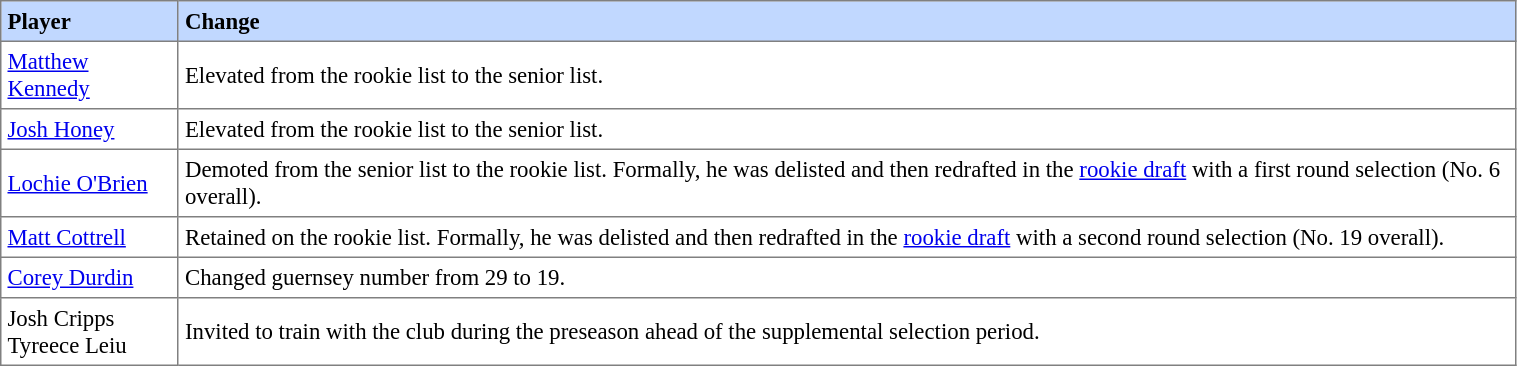<table border="1" cellpadding="4" cellspacing="0"  style="text-align:left; font-size:95%; border-collapse:collapse; width:80%;">
<tr style="background:#C1D8FF;">
<th>Player</th>
<th>Change</th>
</tr>
<tr>
<td><a href='#'>Matthew Kennedy</a></td>
<td>Elevated from the rookie list to the senior list.</td>
</tr>
<tr>
<td><a href='#'>Josh Honey</a></td>
<td>Elevated from the rookie list to the senior list.</td>
</tr>
<tr>
<td><a href='#'>Lochie O'Brien</a></td>
<td>Demoted from the senior list to the rookie list. Formally, he was delisted and then redrafted in the <a href='#'>rookie draft</a> with a first round selection (No. 6 overall).</td>
</tr>
<tr>
<td><a href='#'>Matt Cottrell</a></td>
<td>Retained on the rookie list. Formally, he was delisted and then redrafted in the <a href='#'>rookie draft</a> with a second round selection (No. 19 overall).</td>
</tr>
<tr>
<td><a href='#'>Corey Durdin</a></td>
<td>Changed guernsey number from 29 to 19.</td>
</tr>
<tr>
<td>Josh Cripps<br> Tyreece Leiu</td>
<td>Invited to train with the club during the preseason ahead of the supplemental selection period.</td>
</tr>
</table>
